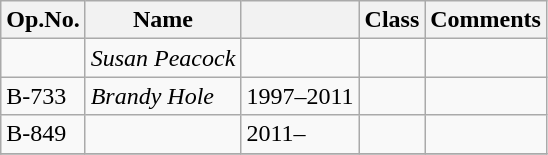<table class="wikitable">
<tr>
<th>Op.No.</th>
<th>Name</th>
<th></th>
<th>Class</th>
<th>Comments</th>
</tr>
<tr>
<td></td>
<td><em>Susan Peacock</em></td>
<td></td>
<td></td>
<td></td>
</tr>
<tr>
<td>B-733</td>
<td><em>Brandy Hole</em></td>
<td>1997–2011</td>
<td></td>
<td></td>
</tr>
<tr>
<td>B-849</td>
<td></td>
<td>2011–</td>
<td></td>
<td></td>
</tr>
<tr>
</tr>
</table>
